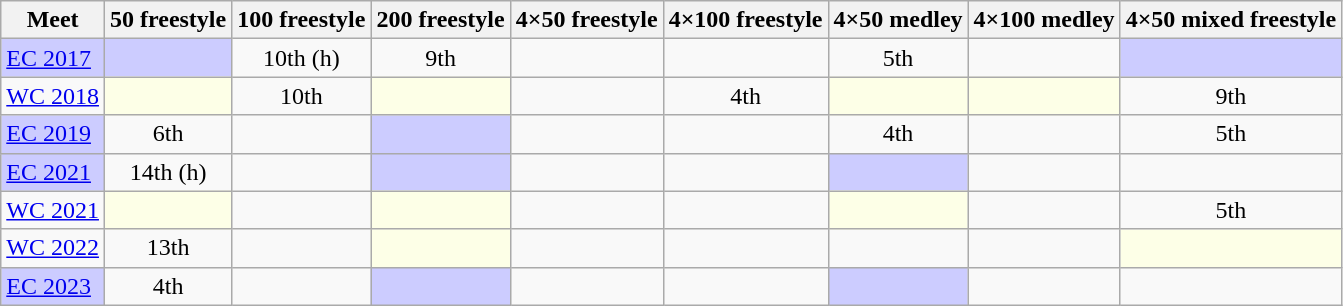<table class="sortable wikitable">
<tr>
<th>Meet</th>
<th class="unsortable">50 freestyle</th>
<th class="unsortable">100 freestyle</th>
<th class="unsortable">200 freestyle</th>
<th class="unsortable">4×50 freestyle</th>
<th class="unsortable">4×100 freestyle</th>
<th class="unsortable">4×50 medley</th>
<th class="unsortable">4×100 medley</th>
<th class="unsortable">4×50 mixed freestyle</th>
</tr>
<tr>
<td style="background:#ccccff"><a href='#'>EC 2017</a></td>
<td style="background:#ccccff"></td>
<td align="center">10th (h)</td>
<td align="center">9th</td>
<td align="center"></td>
<td></td>
<td align="center">5th</td>
<td></td>
<td style="background:#ccccff"></td>
</tr>
<tr>
<td><a href='#'>WC 2018</a></td>
<td style="background:#fdffe7"></td>
<td align="center">10th</td>
<td style="background:#fdffe7"></td>
<td align="center"></td>
<td align="center">4th</td>
<td style="background:#fdffe7"></td>
<td style="background:#fdffe7"></td>
<td align="center">9th</td>
</tr>
<tr>
<td style="background:#ccccff"><a href='#'>EC 2019</a></td>
<td align="center">6th</td>
<td align="center"></td>
<td style="background:#ccccff"></td>
<td align="center"></td>
<td></td>
<td align="center">4th</td>
<td></td>
<td align="center">5th</td>
</tr>
<tr>
<td style="background:#ccccff"><a href='#'>EC 2021</a></td>
<td align="center">14th (h)</td>
<td align="center"></td>
<td style="background:#ccccff"></td>
<td align="center"></td>
<td></td>
<td style="background:#ccccff"></td>
<td></td>
<td align="center"></td>
</tr>
<tr>
<td><a href='#'>WC 2021</a></td>
<td style="background:#fdffe7"></td>
<td align="center"></td>
<td style="background:#fdffe7"></td>
<td align="center"></td>
<td align="center"></td>
<td style="background:#fdffe7"></td>
<td align="center"></td>
<td align="center">5th</td>
</tr>
<tr>
<td><a href='#'>WC 2022</a></td>
<td align="center">13th</td>
<td align="center"></td>
<td style="background:#fdffe7"></td>
<td align="center"></td>
<td align="center"></td>
<td align="center"></td>
<td align="center"></td>
<td style="background:#fdffe7"></td>
</tr>
<tr>
<td style="background:#ccccff"><a href='#'>EC 2023</a></td>
<td align="center">4th</td>
<td align="center"></td>
<td style="background:#ccccff"></td>
<td align="center"></td>
<td></td>
<td style="background:#ccccff"></td>
<td></td>
<td align="center"></td>
</tr>
</table>
